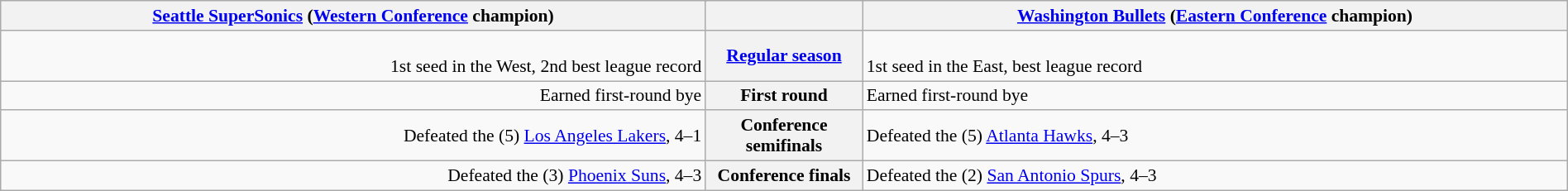<table style="width:100%; font-size:90%" class="wikitable">
<tr valign=top>
<th colspan="2" style="width:45%;"><a href='#'>Seattle SuperSonics</a> (<a href='#'>Western Conference</a> champion)</th>
<th></th>
<th colspan="2" style="width:45%;"><a href='#'>Washington Bullets</a> (<a href='#'>Eastern Conference</a> champion)</th>
</tr>
<tr>
<td align=right><br>1st seed in the West, 2nd best league record</td>
<th colspan=2><a href='#'>Regular season</a></th>
<td><br>1st seed in the East, best league record</td>
</tr>
<tr>
<td align=right>Earned first-round bye</td>
<th colspan=2>First round</th>
<td>Earned first-round bye</td>
</tr>
<tr>
<td align=right>Defeated the (5) <a href='#'>Los Angeles Lakers</a>, 4–1</td>
<th colspan=2>Conference semifinals</th>
<td>Defeated the (5) <a href='#'>Atlanta Hawks</a>, 4–3</td>
</tr>
<tr>
<td align=right>Defeated the (3) <a href='#'>Phoenix Suns</a>, 4–3</td>
<th colspan=2>Conference finals</th>
<td>Defeated the (2) <a href='#'>San Antonio Spurs</a>, 4–3</td>
</tr>
</table>
